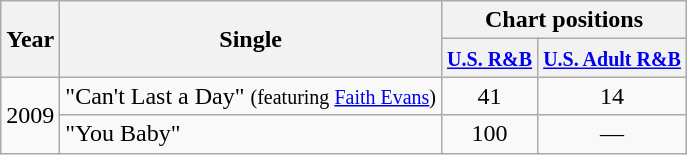<table class="wikitable">
<tr>
<th style="text-align:center;" rowspan="2">Year</th>
<th style="text-align:center;" rowspan="2">Single</th>
<th style="text-align:center;" colspan="2">Chart positions</th>
</tr>
<tr>
<th><small><a href='#'>U.S. R&B</a></small></th>
<th><small><a href='#'>U.S. Adult R&B</a></small></th>
</tr>
<tr>
<td rowspan="2">2009</td>
<td>"Can't Last a Day" <small>(featuring <a href='#'>Faith Evans</a>)</small></td>
<td style="text-align:center;">41</td>
<td style="text-align:center;">14</td>
</tr>
<tr>
<td>"You Baby"</td>
<td style="text-align:center;">100</td>
<td style="text-align:center;">—</td>
</tr>
</table>
